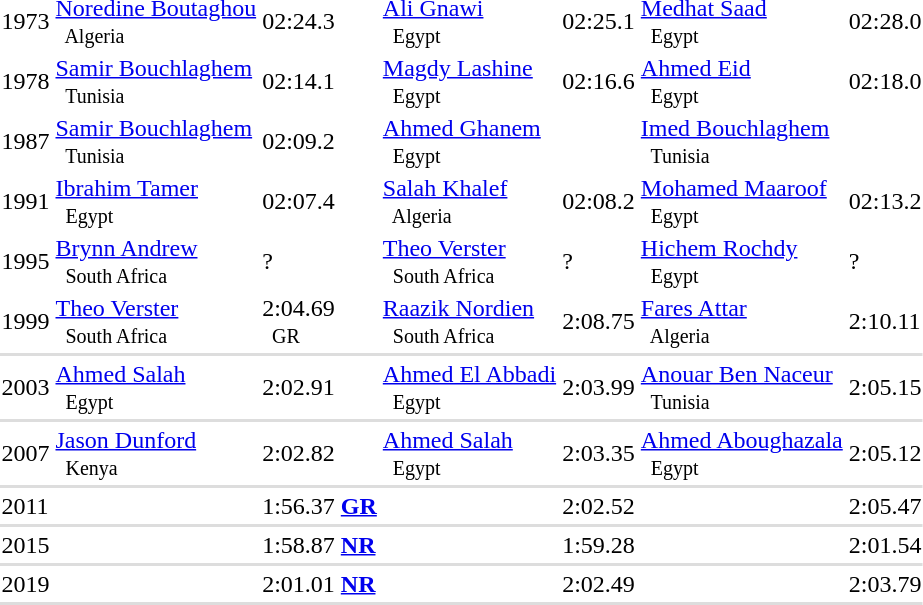<table>
<tr>
<td>1973</td>
<td><a href='#'>Noredine Boutaghou</a> <small><br>    Algeria </small></td>
<td>02:24.3</td>
<td><a href='#'>Ali Gnawi</a> <small><br>    Egypt </small></td>
<td>02:25.1</td>
<td><a href='#'>Medhat Saad</a> <small><br>    Egypt </small></td>
<td>02:28.0</td>
</tr>
<tr>
<td>1978</td>
<td><a href='#'>Samir Bouchlaghem</a> <small><br>    Tunisia </small></td>
<td>02:14.1</td>
<td><a href='#'>Magdy Lashine</a> <small><br>    Egypt </small></td>
<td>02:16.6</td>
<td><a href='#'>Ahmed Eid</a> <small><br>    Egypt </small></td>
<td>02:18.0</td>
</tr>
<tr>
<td>1987</td>
<td><a href='#'>Samir Bouchlaghem</a> <small><br>    Tunisia </small></td>
<td>02:09.2</td>
<td><a href='#'>Ahmed Ghanem</a> <small><br>    Egypt </small></td>
<td></td>
<td><a href='#'>Imed Bouchlaghem</a> <small><br>    Tunisia </small></td>
<td></td>
</tr>
<tr>
<td>1991</td>
<td><a href='#'>Ibrahim Tamer</a> <small><br>    Egypt </small></td>
<td>02:07.4</td>
<td><a href='#'>Salah Khalef</a> <small><br>    Algeria </small></td>
<td>02:08.2</td>
<td><a href='#'>Mohamed Maaroof</a> <small><br>    Egypt </small></td>
<td>02:13.2</td>
</tr>
<tr>
<td>1995</td>
<td><a href='#'>Brynn Andrew</a> <small><br>    South Africa </small></td>
<td>?</td>
<td><a href='#'>Theo Verster</a> <small><br>    South Africa </small></td>
<td>?</td>
<td><a href='#'>Hichem Rochdy</a> <small><br>    Egypt </small></td>
<td>?</td>
</tr>
<tr>
<td>1999</td>
<td><a href='#'>Theo Verster</a> <small><br>    South Africa </small></td>
<td>2:04.69 <small><br>   GR</small></td>
<td><a href='#'>Raazik Nordien</a> <small><br>    South Africa </small></td>
<td>2:08.75</td>
<td><a href='#'>Fares Attar</a> <small><br>    Algeria </small></td>
<td>2:10.11</td>
</tr>
<tr bgcolor=#DDDDDD>
<td colspan=7></td>
</tr>
<tr>
<td>2003</td>
<td><a href='#'>Ahmed Salah</a> <small><br>    Egypt </small></td>
<td>2:02.91</td>
<td><a href='#'>Ahmed El Abbadi</a> <small><br>    Egypt </small></td>
<td>2:03.99</td>
<td><a href='#'>Anouar Ben Naceur</a> <small><br>    Tunisia </small></td>
<td>2:05.15</td>
</tr>
<tr bgcolor=#DDDDDD>
<td colspan=7></td>
</tr>
<tr>
<td>2007</td>
<td><a href='#'>Jason Dunford</a> <small><br>   Kenya</small></td>
<td>2:02.82</td>
<td><a href='#'>Ahmed Salah</a> <small><br>   Egypt</small></td>
<td>2:03.35</td>
<td><a href='#'>Ahmed Aboughazala</a> <small><br>   Egypt</small></td>
<td>2:05.12</td>
</tr>
<tr bgcolor=#DDDDDD>
<td colspan=7></td>
</tr>
<tr>
<td>2011</td>
<td></td>
<td>1:56.37 <strong><a href='#'>GR</a></strong></td>
<td></td>
<td>2:02.52</td>
<td></td>
<td>2:05.47</td>
</tr>
<tr bgcolor=#DDDDDD>
<td colspan=7></td>
</tr>
<tr>
<td>2015<br></td>
<td></td>
<td>1:58.87 <strong><a href='#'>NR</a></strong></td>
<td></td>
<td>1:59.28</td>
<td></td>
<td>2:01.54</td>
</tr>
<tr bgcolor=#DDDDDD>
<td colspan=7></td>
</tr>
<tr>
<td>2019<br></td>
<td></td>
<td>2:01.01 <strong><a href='#'>NR</a></strong></td>
<td></td>
<td>2:02.49</td>
<td></td>
<td>2:03.79</td>
</tr>
<tr bgcolor=#DDDDDD>
<td colspan=7></td>
</tr>
</table>
